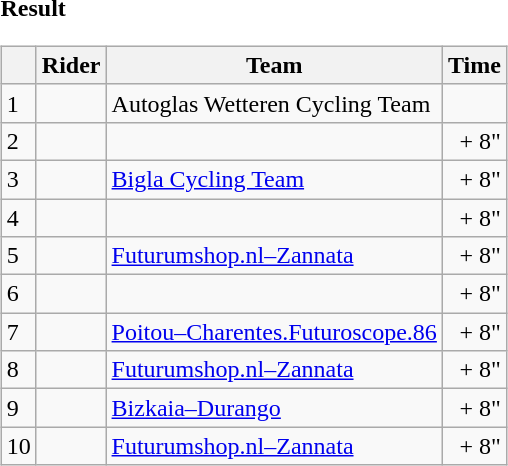<table>
<tr>
<td><strong>Result</strong><br><table class="wikitable">
<tr>
<th></th>
<th>Rider</th>
<th>Team</th>
<th>Time</th>
</tr>
<tr>
<td>1</td>
<td></td>
<td>Autoglas Wetteren Cycling Team</td>
<td align="right"></td>
</tr>
<tr>
<td>2</td>
<td></td>
<td></td>
<td align="right">+ 8"</td>
</tr>
<tr>
<td>3</td>
<td></td>
<td><a href='#'>Bigla Cycling Team</a></td>
<td align="right">+ 8"</td>
</tr>
<tr>
<td>4</td>
<td></td>
<td></td>
<td align="right">+ 8"</td>
</tr>
<tr>
<td>5</td>
<td></td>
<td><a href='#'>Futurumshop.nl–Zannata</a></td>
<td align="right">+ 8"</td>
</tr>
<tr>
<td>6</td>
<td></td>
<td></td>
<td align="right">+ 8"</td>
</tr>
<tr>
<td>7</td>
<td></td>
<td><a href='#'>Poitou–Charentes.Futuroscope.86</a></td>
<td align="right">+ 8"</td>
</tr>
<tr>
<td>8</td>
<td></td>
<td><a href='#'>Futurumshop.nl–Zannata</a></td>
<td align="right">+ 8"</td>
</tr>
<tr>
<td>9</td>
<td></td>
<td><a href='#'>Bizkaia–Durango</a></td>
<td align="right">+ 8"</td>
</tr>
<tr>
<td>10</td>
<td></td>
<td><a href='#'>Futurumshop.nl–Zannata</a></td>
<td align="right">+ 8"</td>
</tr>
</table>
</td>
</tr>
</table>
